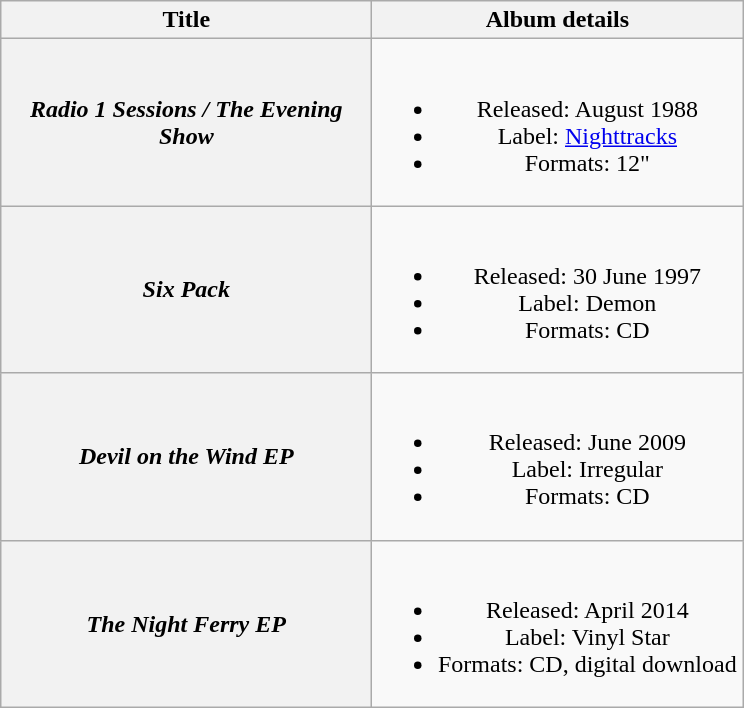<table class="wikitable plainrowheaders" style="text-align:center;">
<tr>
<th scope="col" style="width:15em;">Title</th>
<th scope="col" style="width:15em;">Album details</th>
</tr>
<tr>
<th scope="row"><em>Radio 1 Sessions / The Evening Show</em></th>
<td><br><ul><li>Released: August 1988</li><li>Label: <a href='#'>Nighttracks</a></li><li>Formats: 12"</li></ul></td>
</tr>
<tr>
<th scope="row"><em>Six Pack</em></th>
<td><br><ul><li>Released: 30 June 1997</li><li>Label: Demon</li><li>Formats: CD</li></ul></td>
</tr>
<tr>
<th scope="row"><em>Devil on the Wind EP</em></th>
<td><br><ul><li>Released: June 2009</li><li>Label: Irregular</li><li>Formats: CD</li></ul></td>
</tr>
<tr>
<th scope="row"><em>The Night Ferry EP</em></th>
<td><br><ul><li>Released: April 2014</li><li>Label: Vinyl Star</li><li>Formats: CD, digital download</li></ul></td>
</tr>
</table>
